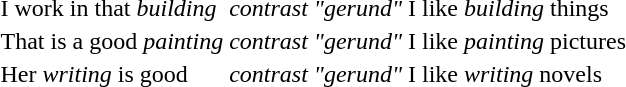<table>
<tr>
<td>I work in that <em>building</em></td>
<td><em>contrast "gerund"</em></td>
<td>I like <em>building</em> things</td>
</tr>
<tr>
<td>That is a good <em>painting</em></td>
<td><em>contrast "gerund"</em></td>
<td>I like <em>painting</em> pictures</td>
</tr>
<tr>
<td>Her <em>writing</em> is good</td>
<td><em>contrast "gerund"</em></td>
<td>I like <em>writing</em> novels</td>
</tr>
<tr>
</tr>
</table>
